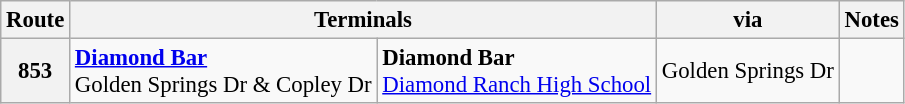<table class=wikitable style="font-size: 95%;" |>
<tr>
<th>Route</th>
<th colspan=2>Terminals</th>
<th>via</th>
<th>Notes</th>
</tr>
<tr>
<th>853</th>
<td><strong><a href='#'>Diamond Bar</a></strong><br>Golden Springs Dr & Copley Dr</td>
<td><strong>Diamond Bar</strong><br><a href='#'>Diamond Ranch High School</a></td>
<td>Golden Springs Dr</td>
<td></td>
</tr>
</table>
